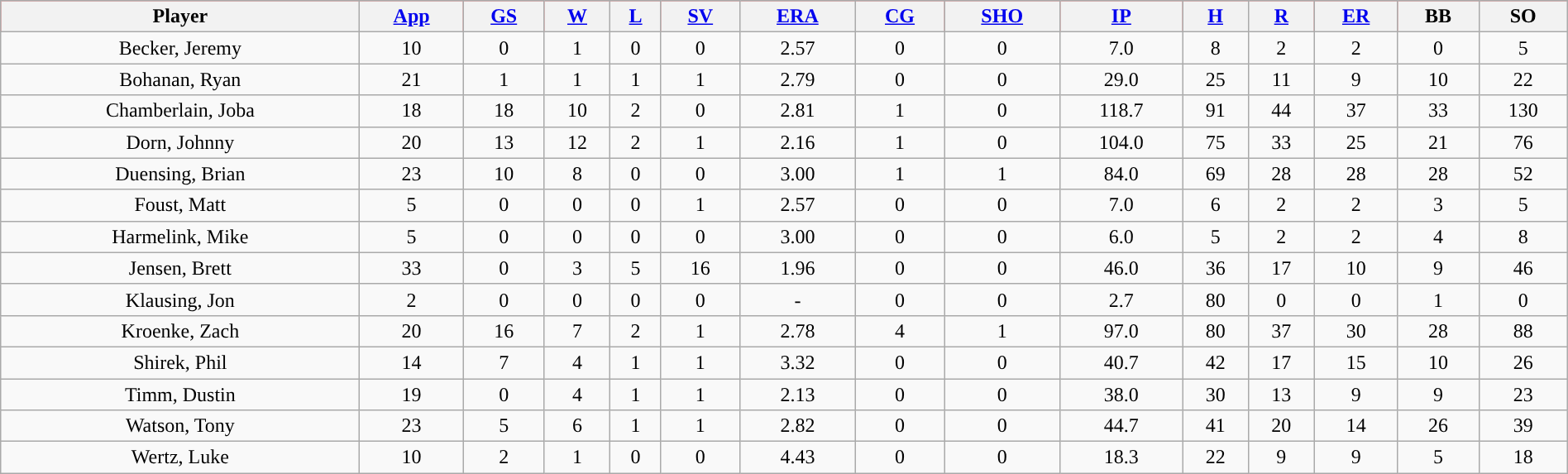<table class="wikitable sortable" width="100%">
<tr align="center" style="background:red;color:">
<th>Player</th>
<th><a href='#'>App</a></th>
<th><a href='#'>GS</a></th>
<th><a href='#'>W</a></th>
<th><a href='#'>L</a></th>
<th><a href='#'>SV</a></th>
<th><a href='#'>ERA</a></th>
<th><a href='#'>CG</a></th>
<th><a href='#'>SHO</a></th>
<th><a href='#'>IP</a></th>
<th><a href='#'>H</a></th>
<th><a href='#'>R</a></th>
<th><a href='#'>ER</a></th>
<th>BB</th>
<th>SO</th>
</tr>
<tr align="center" bgcolor="">
<td>Becker, Jeremy</td>
<td>10</td>
<td>0</td>
<td>1</td>
<td>0</td>
<td>0</td>
<td>2.57</td>
<td>0</td>
<td>0</td>
<td>7.0</td>
<td>8</td>
<td>2</td>
<td>2</td>
<td>0</td>
<td>5</td>
</tr>
<tr align="center" bgcolor="">
<td>Bohanan, Ryan</td>
<td>21</td>
<td>1</td>
<td>1</td>
<td>1</td>
<td>1</td>
<td>2.79</td>
<td>0</td>
<td>0</td>
<td>29.0</td>
<td>25</td>
<td>11</td>
<td>9</td>
<td>10</td>
<td>22</td>
</tr>
<tr align="center" bgcolor="">
<td>Chamberlain, Joba</td>
<td>18</td>
<td>18</td>
<td>10</td>
<td>2</td>
<td>0</td>
<td>2.81</td>
<td>1</td>
<td>0</td>
<td>118.7</td>
<td>91</td>
<td>44</td>
<td>37</td>
<td>33</td>
<td>130</td>
</tr>
<tr align="center" bgcolor="">
<td>Dorn, Johnny</td>
<td>20</td>
<td>13</td>
<td>12</td>
<td>2</td>
<td>1</td>
<td>2.16</td>
<td>1</td>
<td>0</td>
<td>104.0</td>
<td>75</td>
<td>33</td>
<td>25</td>
<td>21</td>
<td>76</td>
</tr>
<tr align="center" bgcolor="">
<td>Duensing, Brian</td>
<td>23</td>
<td>10</td>
<td>8</td>
<td>0</td>
<td>0</td>
<td>3.00</td>
<td>1</td>
<td>1</td>
<td>84.0</td>
<td>69</td>
<td>28</td>
<td>28</td>
<td>28</td>
<td>52</td>
</tr>
<tr align="center" bgcolor="">
<td>Foust, Matt</td>
<td>5</td>
<td>0</td>
<td>0</td>
<td>0</td>
<td>1</td>
<td>2.57</td>
<td>0</td>
<td>0</td>
<td>7.0</td>
<td>6</td>
<td>2</td>
<td>2</td>
<td>3</td>
<td>5</td>
</tr>
<tr align="center" bgcolor="">
<td>Harmelink, Mike</td>
<td>5</td>
<td>0</td>
<td>0</td>
<td>0</td>
<td>0</td>
<td>3.00</td>
<td>0</td>
<td>0</td>
<td>6.0</td>
<td>5</td>
<td>2</td>
<td>2</td>
<td>4</td>
<td>8</td>
</tr>
<tr align="center" bgcolor="">
<td>Jensen, Brett</td>
<td>33</td>
<td>0</td>
<td>3</td>
<td>5</td>
<td>16</td>
<td>1.96</td>
<td>0</td>
<td>0</td>
<td>46.0</td>
<td>36</td>
<td>17</td>
<td>10</td>
<td>9</td>
<td>46</td>
</tr>
<tr align="center" bgcolor="">
<td>Klausing, Jon</td>
<td>2</td>
<td>0</td>
<td>0</td>
<td>0</td>
<td>0</td>
<td>-</td>
<td>0</td>
<td>0</td>
<td>2.7</td>
<td>80</td>
<td>0</td>
<td>0</td>
<td>1</td>
<td>0</td>
</tr>
<tr align="center" bgcolor="">
<td>Kroenke, Zach</td>
<td>20</td>
<td>16</td>
<td>7</td>
<td>2</td>
<td>1</td>
<td>2.78</td>
<td>4</td>
<td>1</td>
<td>97.0</td>
<td>80</td>
<td>37</td>
<td>30</td>
<td>28</td>
<td>88</td>
</tr>
<tr align="center" bgcolor="">
<td>Shirek, Phil</td>
<td>14</td>
<td>7</td>
<td>4</td>
<td>1</td>
<td>1</td>
<td>3.32</td>
<td>0</td>
<td>0</td>
<td>40.7</td>
<td>42</td>
<td>17</td>
<td>15</td>
<td>10</td>
<td>26</td>
</tr>
<tr align="center" bgcolor="">
<td>Timm, Dustin</td>
<td>19</td>
<td>0</td>
<td>4</td>
<td>1</td>
<td>1</td>
<td>2.13</td>
<td>0</td>
<td>0</td>
<td>38.0</td>
<td>30</td>
<td>13</td>
<td>9</td>
<td>9</td>
<td>23</td>
</tr>
<tr align="center" bgcolor="">
<td>Watson, Tony</td>
<td>23</td>
<td>5</td>
<td>6</td>
<td>1</td>
<td>1</td>
<td>2.82</td>
<td>0</td>
<td>0</td>
<td>44.7</td>
<td>41</td>
<td>20</td>
<td>14</td>
<td>26</td>
<td>39</td>
</tr>
<tr align="center" bgcolor="">
<td>Wertz, Luke</td>
<td>10</td>
<td>2</td>
<td>1</td>
<td>0</td>
<td>0</td>
<td>4.43</td>
<td>0</td>
<td>0</td>
<td>18.3</td>
<td>22</td>
<td>9</td>
<td>9</td>
<td>5</td>
<td>18</td>
</tr>
</table>
